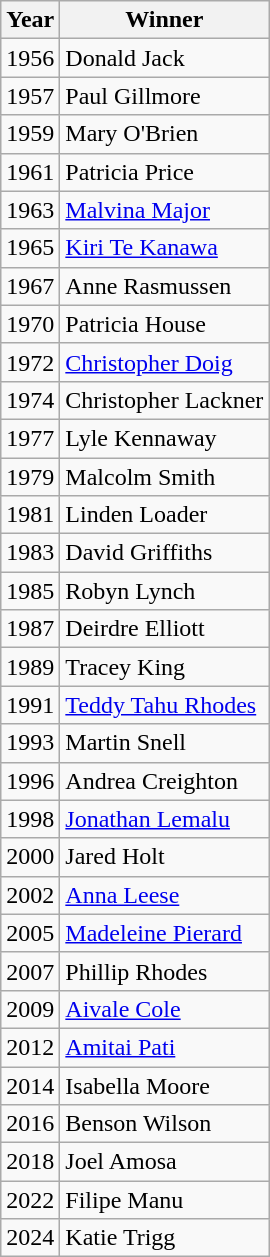<table class="wikitable sortable">
<tr>
<th>Year</th>
<th>Winner</th>
</tr>
<tr>
<td>1956</td>
<td>Donald Jack</td>
</tr>
<tr>
<td>1957</td>
<td>Paul Gillmore</td>
</tr>
<tr>
<td>1959</td>
<td>Mary O'Brien</td>
</tr>
<tr>
<td>1961</td>
<td>Patricia Price</td>
</tr>
<tr>
<td>1963</td>
<td><a href='#'>Malvina Major</a></td>
</tr>
<tr>
<td>1965</td>
<td><a href='#'>Kiri Te Kanawa</a></td>
</tr>
<tr>
<td>1967</td>
<td>Anne Rasmussen</td>
</tr>
<tr>
<td>1970</td>
<td>Patricia House</td>
</tr>
<tr>
<td>1972</td>
<td><a href='#'>Christopher Doig</a></td>
</tr>
<tr>
<td>1974</td>
<td>Christopher Lackner</td>
</tr>
<tr>
<td>1977</td>
<td>Lyle Kennaway</td>
</tr>
<tr>
<td>1979</td>
<td>Malcolm Smith</td>
</tr>
<tr>
<td>1981</td>
<td>Linden Loader</td>
</tr>
<tr>
<td>1983</td>
<td>David Griffiths</td>
</tr>
<tr>
<td>1985</td>
<td>Robyn Lynch</td>
</tr>
<tr>
<td>1987</td>
<td>Deirdre Elliott</td>
</tr>
<tr>
<td>1989</td>
<td>Tracey King</td>
</tr>
<tr>
<td>1991</td>
<td><a href='#'>Teddy Tahu Rhodes</a></td>
</tr>
<tr>
<td>1993</td>
<td>Martin Snell</td>
</tr>
<tr>
<td>1996</td>
<td>Andrea Creighton</td>
</tr>
<tr>
<td>1998</td>
<td><a href='#'>Jonathan Lemalu</a></td>
</tr>
<tr>
<td>2000</td>
<td>Jared Holt</td>
</tr>
<tr>
<td>2002</td>
<td><a href='#'>Anna Leese</a></td>
</tr>
<tr>
<td>2005</td>
<td><a href='#'>Madeleine Pierard</a></td>
</tr>
<tr>
<td>2007</td>
<td>Phillip Rhodes</td>
</tr>
<tr>
<td>2009</td>
<td><a href='#'>Aivale Cole</a></td>
</tr>
<tr>
<td>2012</td>
<td><a href='#'>Amitai Pati</a></td>
</tr>
<tr>
<td>2014</td>
<td>Isabella Moore</td>
</tr>
<tr>
<td>2016</td>
<td>Benson Wilson</td>
</tr>
<tr>
<td>2018</td>
<td>Joel Amosa</td>
</tr>
<tr>
<td>2022</td>
<td>Filipe Manu</td>
</tr>
<tr>
<td>2024</td>
<td>Katie Trigg</td>
</tr>
</table>
